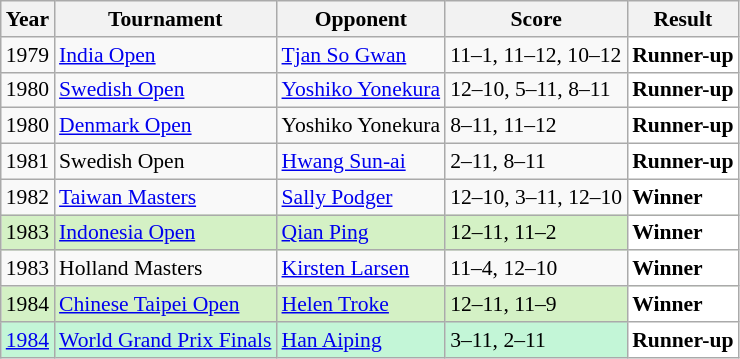<table class="sortable wikitable" style="font-size: 90%;">
<tr>
<th>Year</th>
<th>Tournament</th>
<th>Opponent</th>
<th>Score</th>
<th>Result</th>
</tr>
<tr>
<td align="center">1979</td>
<td align="left"><a href='#'>India Open</a></td>
<td align="left"> <a href='#'>Tjan So Gwan</a></td>
<td align="left">11–1, 11–12, 10–12</td>
<td style="text-align:left; background:white"> <strong>Runner-up</strong></td>
</tr>
<tr>
<td align="center">1980</td>
<td align="left"><a href='#'>Swedish Open</a></td>
<td align="left"> <a href='#'>Yoshiko Yonekura</a></td>
<td align="left">12–10, 5–11, 8–11</td>
<td style="text-align:left; background:white"> <strong>Runner-up</strong></td>
</tr>
<tr>
<td align="center">1980</td>
<td align="left"><a href='#'>Denmark Open</a></td>
<td align="left"> Yoshiko Yonekura</td>
<td align="left">8–11, 11–12</td>
<td style="text-align:left; background:white"> <strong>Runner-up</strong></td>
</tr>
<tr>
<td align="center">1981</td>
<td align="left">Swedish Open</td>
<td align="left"> <a href='#'>Hwang Sun-ai</a></td>
<td align="left">2–11, 8–11</td>
<td style="text-align:left; background:white"> <strong>Runner-up</strong></td>
</tr>
<tr>
<td align="center">1982</td>
<td align="left"><a href='#'>Taiwan Masters</a></td>
<td align="left"> <a href='#'>Sally Podger</a></td>
<td align="left">12–10, 3–11, 12–10</td>
<td style="text-align:left; background:white"> <strong>Winner</strong></td>
</tr>
<tr style="background:#D4F1C5;">
<td align="center">1983</td>
<td align="left"><a href='#'>Indonesia Open</a></td>
<td align="left"> <a href='#'>Qian Ping</a></td>
<td align="left">12–11, 11–2</td>
<td style="text-align:left; background:white"> <strong>Winner</strong></td>
</tr>
<tr>
<td align="center">1983</td>
<td align="left">Holland Masters</td>
<td align="left"> <a href='#'>Kirsten Larsen</a></td>
<td align="left">11–4, 12–10</td>
<td style="text-align:left; background:white"> <strong>Winner</strong></td>
</tr>
<tr style="background:#D4F1C5">
<td align="center">1984</td>
<td align="left"><a href='#'>Chinese Taipei Open</a></td>
<td align="left"> <a href='#'>Helen Troke</a></td>
<td align="left">12–11, 11–9</td>
<td style="text-align:left; background:white"> <strong>Winner</strong></td>
</tr>
<tr style="background:#C3F6D7">
<td align="center"><a href='#'>1984</a></td>
<td align="left"><a href='#'>World Grand Prix Finals</a></td>
<td align="left"> <a href='#'>Han Aiping</a></td>
<td align="left">3–11, 2–11</td>
<td style="text-align:left; background:white"> <strong>Runner-up</strong></td>
</tr>
</table>
